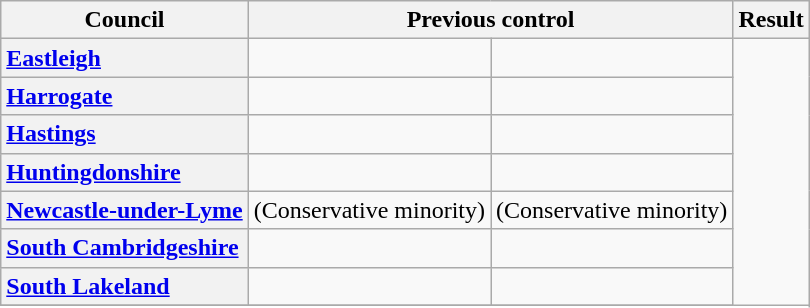<table class="wikitable">
<tr>
<th scope="col">Council</th>
<th colspan=2>Previous control</th>
<th colspan=2>Result</th>
</tr>
<tr>
<th scope="row" style="text-align: left;"><a href='#'>Eastleigh</a></th>
<td></td>
<td></td>
</tr>
<tr>
<th scope="row" style="text-align: left;"><a href='#'>Harrogate</a></th>
<td></td>
<td></td>
</tr>
<tr>
<th scope="row" style="text-align: left;"><a href='#'>Hastings</a></th>
<td></td>
<td></td>
</tr>
<tr>
<th scope="row" style="text-align: left;"><a href='#'>Huntingdonshire</a></th>
<td></td>
<td></td>
</tr>
<tr>
<th scope="row" style="text-align: left;"><a href='#'>Newcastle-under-Lyme</a></th>
<td> (Conservative minority)</td>
<td> (Conservative minority)</td>
</tr>
<tr>
<th scope="row" style="text-align: left;"><a href='#'>South Cambridgeshire</a></th>
<td></td>
<td></td>
</tr>
<tr>
<th scope="row" style="text-align: left;"><a href='#'>South Lakeland</a></th>
<td></td>
<td></td>
</tr>
<tr>
</tr>
</table>
